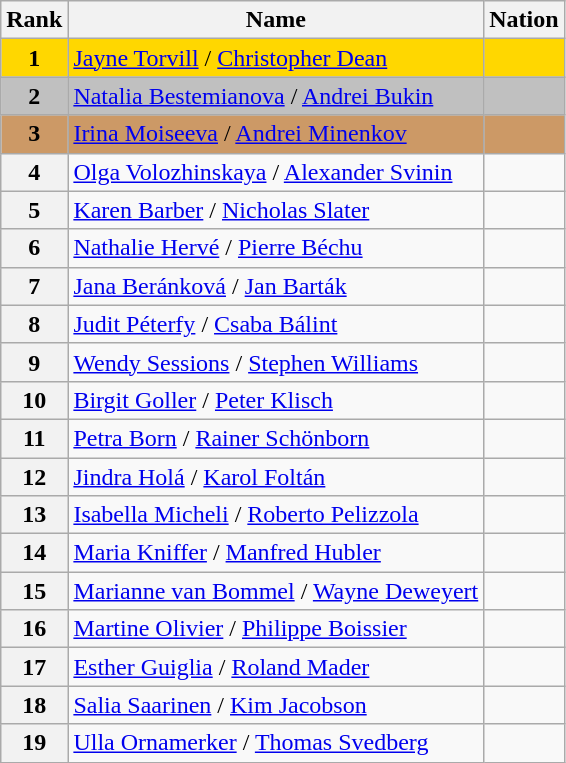<table class="wikitable">
<tr>
<th>Rank</th>
<th>Name</th>
<th>Nation</th>
</tr>
<tr bgcolor="gold">
<td align="center"><strong>1</strong></td>
<td><a href='#'>Jayne Torvill</a> / <a href='#'>Christopher Dean</a></td>
<td></td>
</tr>
<tr bgcolor="silver">
<td align="center"><strong>2</strong></td>
<td><a href='#'>Natalia Bestemianova</a> / <a href='#'>Andrei Bukin</a></td>
<td></td>
</tr>
<tr bgcolor="cc9966">
<td align="center"><strong>3</strong></td>
<td><a href='#'>Irina Moiseeva</a> / <a href='#'>Andrei Minenkov</a></td>
<td></td>
</tr>
<tr>
<th>4</th>
<td><a href='#'>Olga Volozhinskaya</a> / <a href='#'>Alexander Svinin</a></td>
<td></td>
</tr>
<tr>
<th>5</th>
<td><a href='#'>Karen Barber</a> / <a href='#'>Nicholas Slater</a></td>
<td></td>
</tr>
<tr>
<th>6</th>
<td><a href='#'>Nathalie Hervé</a> / <a href='#'>Pierre Béchu</a></td>
<td></td>
</tr>
<tr>
<th>7</th>
<td><a href='#'>Jana Beránková</a> / <a href='#'>Jan Barták</a></td>
<td></td>
</tr>
<tr>
<th>8</th>
<td><a href='#'>Judit Péterfy</a> / <a href='#'>Csaba Bálint</a></td>
<td></td>
</tr>
<tr>
<th>9</th>
<td><a href='#'>Wendy Sessions</a> / <a href='#'>Stephen Williams</a></td>
<td></td>
</tr>
<tr>
<th>10</th>
<td><a href='#'>Birgit Goller</a> / <a href='#'>Peter Klisch</a></td>
<td></td>
</tr>
<tr>
<th>11</th>
<td><a href='#'>Petra Born</a> / <a href='#'>Rainer Schönborn</a></td>
<td></td>
</tr>
<tr>
<th>12</th>
<td><a href='#'>Jindra Holá</a> / <a href='#'>Karol Foltán</a></td>
<td></td>
</tr>
<tr>
<th>13</th>
<td><a href='#'>Isabella Micheli</a> / <a href='#'>Roberto Pelizzola</a></td>
<td></td>
</tr>
<tr>
<th>14</th>
<td><a href='#'>Maria Kniffer</a> / <a href='#'>Manfred Hubler</a></td>
<td></td>
</tr>
<tr>
<th>15</th>
<td><a href='#'>Marianne van Bommel</a> / <a href='#'>Wayne Deweyert</a></td>
<td></td>
</tr>
<tr>
<th>16</th>
<td><a href='#'>Martine Olivier</a> / <a href='#'>Philippe Boissier</a></td>
<td></td>
</tr>
<tr>
<th>17</th>
<td><a href='#'>Esther Guiglia</a> / <a href='#'>Roland Mader</a></td>
<td></td>
</tr>
<tr>
<th>18</th>
<td><a href='#'>Salia Saarinen</a> / <a href='#'>Kim Jacobson</a></td>
<td></td>
</tr>
<tr>
<th>19</th>
<td><a href='#'>Ulla Ornamerker</a> / <a href='#'>Thomas Svedberg</a></td>
<td></td>
</tr>
</table>
